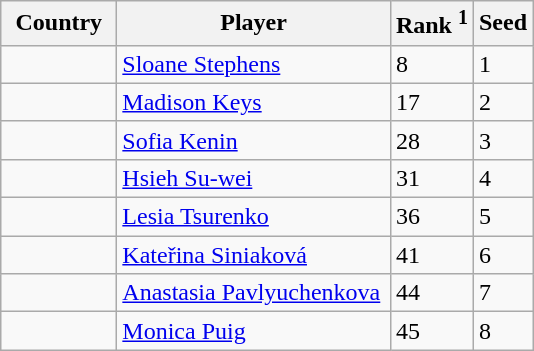<table class="wikitable">
<tr>
<th width="70">Country</th>
<th width="175">Player</th>
<th>Rank <sup>1</sup></th>
<th>Seed</th>
</tr>
<tr>
<td></td>
<td><a href='#'>Sloane Stephens</a></td>
<td>8</td>
<td>1</td>
</tr>
<tr>
<td></td>
<td><a href='#'>Madison Keys</a></td>
<td>17</td>
<td>2</td>
</tr>
<tr>
<td></td>
<td><a href='#'>Sofia Kenin</a></td>
<td>28</td>
<td>3</td>
</tr>
<tr>
<td></td>
<td><a href='#'>Hsieh Su-wei</a></td>
<td>31</td>
<td>4</td>
</tr>
<tr>
<td></td>
<td><a href='#'>Lesia Tsurenko</a></td>
<td>36</td>
<td>5</td>
</tr>
<tr>
<td></td>
<td><a href='#'>Kateřina Siniaková</a></td>
<td>41</td>
<td>6</td>
</tr>
<tr>
<td></td>
<td><a href='#'>Anastasia Pavlyuchenkova</a></td>
<td>44</td>
<td>7</td>
</tr>
<tr>
<td></td>
<td><a href='#'>Monica Puig</a></td>
<td>45</td>
<td>8</td>
</tr>
</table>
